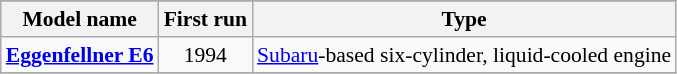<table class="wikitable" align=center style="font-size:90%;">
<tr>
</tr>
<tr style="background:#efefef;">
<th>Model name</th>
<th>First run</th>
<th>Type</th>
</tr>
<tr>
<td align=left><strong><a href='#'>Eggenfellner E6</a></strong></td>
<td align=center>1994</td>
<td align=left><a href='#'>Subaru</a>-based six-cylinder, liquid-cooled engine</td>
</tr>
<tr>
</tr>
</table>
